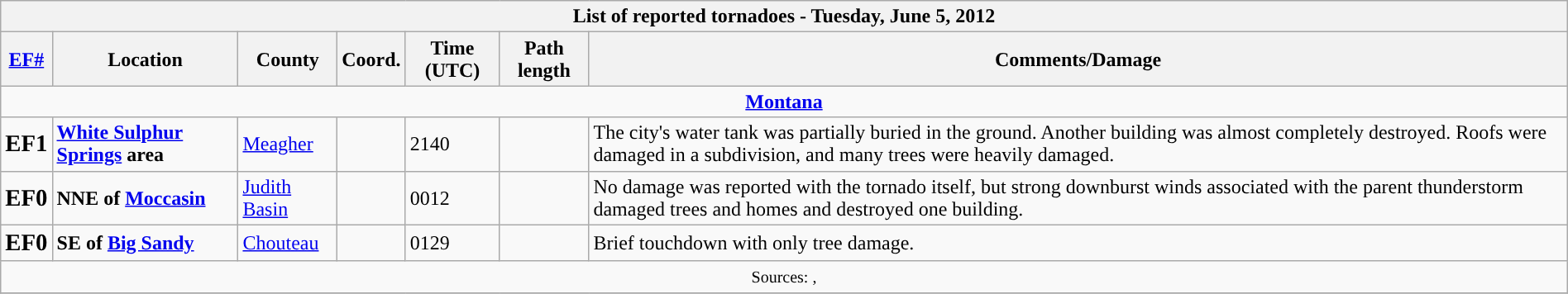<table class="wikitable collapsible" width="100%">
<tr>
<th colspan="7">List of reported tornadoes - Tuesday, June 5, 2012</th>
</tr>
<tr>
<th><a href='#'>EF#</a></th>
<th>Location</th>
<th>County</th>
<th>Coord.</th>
<th>Time (UTC)</th>
<th>Path length</th>
<th>Comments/Damage</th>
</tr>
<tr>
<td colspan="7" align=center><strong><a href='#'>Montana</a></strong></td>
</tr>
<tr>
<td><big><strong>EF1</strong></big></td>
<td><strong><a href='#'>White Sulphur Springs</a> area</strong></td>
<td><a href='#'>Meagher</a></td>
<td></td>
<td>2140</td>
<td></td>
<td>The city's water tank was partially buried in the ground. Another building was almost completely destroyed. Roofs were damaged in a subdivision, and many trees were heavily damaged.</td>
</tr>
<tr>
<td><big><strong>EF0</strong></big></td>
<td><strong>NNE of <a href='#'>Moccasin</a></strong></td>
<td><a href='#'>Judith Basin</a></td>
<td></td>
<td>0012</td>
<td></td>
<td>No damage was reported with the tornado itself, but strong downburst winds associated with the parent thunderstorm damaged trees and homes and destroyed one building.</td>
</tr>
<tr>
<td><big><strong>EF0</strong></big></td>
<td><strong>SE of <a href='#'>Big Sandy</a></strong></td>
<td><a href='#'>Chouteau</a></td>
<td></td>
<td>0129</td>
<td></td>
<td>Brief touchdown with only tree damage.</td>
</tr>
<tr>
<td colspan="7" align=center><small>Sources: , </small></td>
</tr>
<tr>
</tr>
</table>
